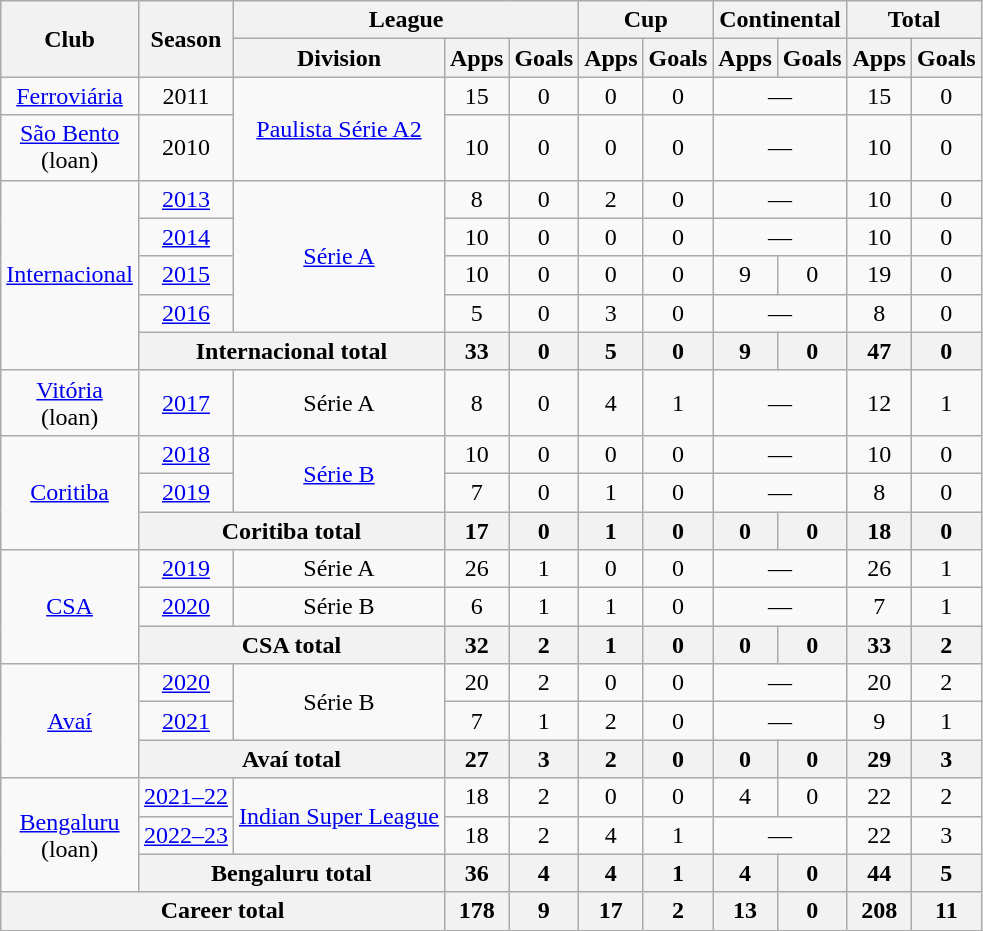<table class="wikitable" style="text-align: center;">
<tr>
<th rowspan="2">Club</th>
<th rowspan="2">Season</th>
<th colspan="3">League</th>
<th colspan="2">Cup</th>
<th colspan="2">Continental</th>
<th colspan="2">Total</th>
</tr>
<tr>
<th>Division</th>
<th>Apps</th>
<th>Goals</th>
<th>Apps</th>
<th>Goals</th>
<th>Apps</th>
<th>Goals</th>
<th>Apps</th>
<th>Goals</th>
</tr>
<tr>
<td rowspan="1"><a href='#'>Ferroviária</a></td>
<td>2011</td>
<td rowspan="2"><a href='#'>Paulista Série A2</a></td>
<td>15</td>
<td>0</td>
<td>0</td>
<td>0</td>
<td colspan="2">—</td>
<td>15</td>
<td>0</td>
</tr>
<tr>
<td rowspan="1"><a href='#'>São Bento</a> <br>(loan)</td>
<td>2010</td>
<td>10</td>
<td>0</td>
<td>0</td>
<td>0</td>
<td colspan="2">—</td>
<td>10</td>
<td>0</td>
</tr>
<tr>
<td rowspan="5"><a href='#'>Internacional</a></td>
<td><a href='#'>2013</a></td>
<td rowspan="4"><a href='#'>Série A</a></td>
<td>8</td>
<td>0</td>
<td>2</td>
<td>0</td>
<td colspan="2">—</td>
<td>10</td>
<td>0</td>
</tr>
<tr>
<td><a href='#'>2014</a></td>
<td>10</td>
<td>0</td>
<td>0</td>
<td>0</td>
<td colspan="2">—</td>
<td>10</td>
<td>0</td>
</tr>
<tr>
<td><a href='#'>2015</a></td>
<td>10</td>
<td>0</td>
<td>0</td>
<td>0</td>
<td>9</td>
<td>0</td>
<td>19</td>
<td>0</td>
</tr>
<tr>
<td><a href='#'>2016</a></td>
<td>5</td>
<td>0</td>
<td>3</td>
<td>0</td>
<td colspan="2">—</td>
<td>8</td>
<td>0</td>
</tr>
<tr>
<th colspan="2">Internacional total</th>
<th>33</th>
<th>0</th>
<th>5</th>
<th>0</th>
<th>9</th>
<th>0</th>
<th>47</th>
<th>0</th>
</tr>
<tr>
<td rowspan="1"><a href='#'>Vitória</a> <br>(loan)</td>
<td><a href='#'>2017</a></td>
<td rowspan="1">Série A</td>
<td>8</td>
<td>0</td>
<td>4</td>
<td>1</td>
<td colspan="2">—</td>
<td>12</td>
<td>1</td>
</tr>
<tr>
<td rowspan="3"><a href='#'>Coritiba</a></td>
<td><a href='#'>2018</a></td>
<td rowspan="2"><a href='#'>Série B</a></td>
<td>10</td>
<td>0</td>
<td>0</td>
<td>0</td>
<td colspan="2">—</td>
<td>10</td>
<td>0</td>
</tr>
<tr>
<td><a href='#'>2019</a></td>
<td>7</td>
<td>0</td>
<td>1</td>
<td>0</td>
<td colspan="2">—</td>
<td>8</td>
<td>0</td>
</tr>
<tr>
<th colspan="2">Coritiba total</th>
<th>17</th>
<th>0</th>
<th>1</th>
<th>0</th>
<th>0</th>
<th>0</th>
<th>18</th>
<th>0</th>
</tr>
<tr>
<td rowspan="3"><a href='#'>CSA</a></td>
<td><a href='#'>2019</a></td>
<td rowspan="1">Série A</td>
<td>26</td>
<td>1</td>
<td>0</td>
<td>0</td>
<td colspan="2">—</td>
<td>26</td>
<td>1</td>
</tr>
<tr>
<td><a href='#'>2020</a></td>
<td rowspan="1">Série B</td>
<td>6</td>
<td>1</td>
<td>1</td>
<td>0</td>
<td colspan="2">—</td>
<td>7</td>
<td>1</td>
</tr>
<tr>
<th colspan="2">CSA total</th>
<th>32</th>
<th>2</th>
<th>1</th>
<th>0</th>
<th>0</th>
<th>0</th>
<th>33</th>
<th>2</th>
</tr>
<tr>
<td rowspan="3"><a href='#'>Avaí</a></td>
<td><a href='#'>2020</a></td>
<td rowspan="2">Série B</td>
<td>20</td>
<td>2</td>
<td>0</td>
<td>0</td>
<td colspan="2">—</td>
<td>20</td>
<td>2</td>
</tr>
<tr>
<td><a href='#'>2021</a></td>
<td>7</td>
<td>1</td>
<td>2</td>
<td>0</td>
<td colspan="2">—</td>
<td>9</td>
<td>1</td>
</tr>
<tr>
<th colspan="2">Avaí total</th>
<th>27</th>
<th>3</th>
<th>2</th>
<th>0</th>
<th>0</th>
<th>0</th>
<th>29</th>
<th>3</th>
</tr>
<tr>
<td rowspan="3"><a href='#'>Bengaluru</a> <br>(loan)</td>
<td><a href='#'>2021–22</a></td>
<td rowspan="2"><a href='#'>Indian Super League</a></td>
<td>18</td>
<td>2</td>
<td>0</td>
<td>0</td>
<td>4</td>
<td>0</td>
<td>22</td>
<td>2</td>
</tr>
<tr>
<td><a href='#'>2022–23</a></td>
<td>18</td>
<td>2</td>
<td>4</td>
<td>1</td>
<td colspan="2">—</td>
<td>22</td>
<td>3</td>
</tr>
<tr>
<th colspan="2">Bengaluru total</th>
<th>36</th>
<th>4</th>
<th>4</th>
<th>1</th>
<th>4</th>
<th>0</th>
<th>44</th>
<th>5</th>
</tr>
<tr>
<th colspan="3">Career total</th>
<th>178</th>
<th>9</th>
<th>17</th>
<th>2</th>
<th>13</th>
<th>0</th>
<th>208</th>
<th>11</th>
</tr>
</table>
